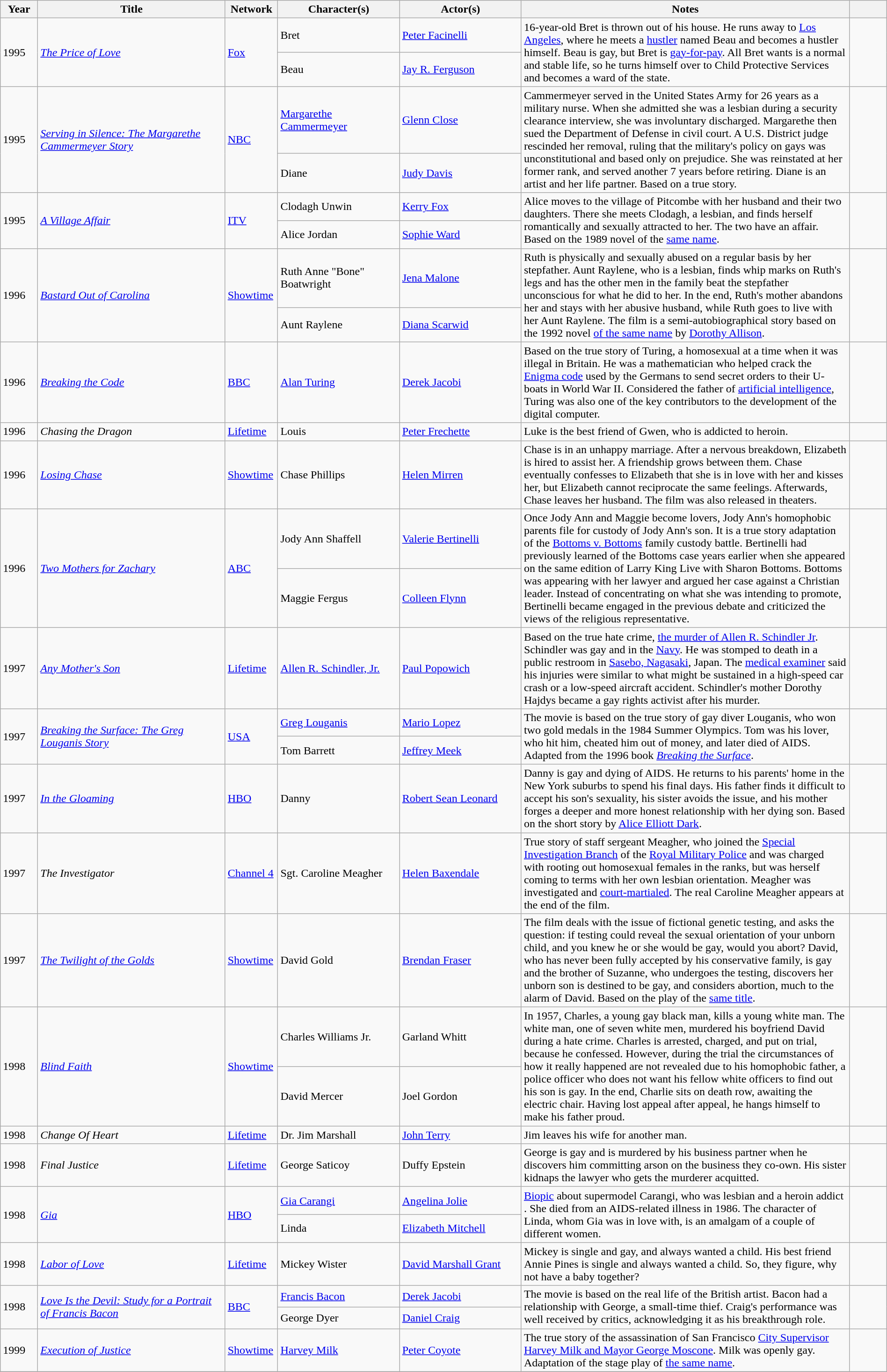<table class="wikitable sortable" style="width: 100%">
<tr>
<th style="width:4%;">Year</th>
<th style="width:20%;">Title</th>
<th style="width:4%;">Network</th>
<th style="width:13%;">Character(s)</th>
<th style="width:13%;">Actor(s)</th>
<th style="width:35%;">Notes</th>
<th style="width:4%;" class="unsortable"></th>
</tr>
<tr>
<td rowspan="2">1995</td>
<td rowspan="2"><em><a href='#'>The Price of Love</a></em></td>
<td rowspan="2"><a href='#'>Fox</a></td>
<td>Bret</td>
<td><a href='#'>Peter Facinelli</a></td>
<td rowspan="2">16-year-old Bret is thrown out of his house. He runs away to <a href='#'>Los Angeles</a>, where he meets a <a href='#'>hustler</a> named Beau and becomes a hustler himself. Beau is gay, but Bret is <a href='#'>gay-for-pay</a>. All Bret wants is a normal and stable life, so he turns himself over to Child Protective Services and becomes a ward of the state.</td>
<td rowspan="2"></td>
</tr>
<tr>
<td>Beau</td>
<td><a href='#'>Jay R. Ferguson</a></td>
</tr>
<tr>
<td rowspan="2">1995</td>
<td rowspan="2"><em><a href='#'>Serving in Silence: The Margarethe Cammermeyer Story</a></em></td>
<td rowspan="2"><a href='#'>NBC</a></td>
<td><a href='#'>Margarethe Cammermeyer</a></td>
<td><a href='#'>Glenn Close</a></td>
<td rowspan="2">Cammermeyer served in the United States Army for 26 years as a military nurse. When she admitted she was a lesbian during a security clearance interview, she was involuntary discharged. Margarethe then sued the Department of Defense in civil court. A U.S. District judge rescinded her removal, ruling that the military's policy on gays was unconstitutional and based only on prejudice. She was reinstated at her former rank, and served another 7 years before retiring. Diane is an artist and her life partner. Based on a true story.</td>
<td rowspan="2"></td>
</tr>
<tr>
<td>Diane</td>
<td><a href='#'>Judy Davis</a></td>
</tr>
<tr>
<td rowspan="2">1995</td>
<td rowspan="2"><em><a href='#'>A Village Affair</a></em></td>
<td rowspan="2"><a href='#'>ITV</a></td>
<td>Clodagh Unwin</td>
<td><a href='#'>Kerry Fox</a></td>
<td rowspan="2">Alice moves to the village of Pitcombe with her husband and their two daughters. There she meets Clodagh, a lesbian, and finds herself romantically and sexually attracted to her. The two have an affair. Based on the 1989 novel of the <a href='#'>same name</a>.</td>
<td rowspan="2"></td>
</tr>
<tr>
<td>Alice Jordan</td>
<td><a href='#'>Sophie Ward</a></td>
</tr>
<tr>
<td rowspan="2">1996</td>
<td rowspan="2"><em><a href='#'>Bastard Out of Carolina</a></em></td>
<td rowspan="2"><a href='#'>Showtime</a></td>
<td>Ruth Anne "Bone" Boatwright</td>
<td><a href='#'>Jena Malone</a></td>
<td rowspan="2">Ruth is physically and sexually abused on a regular basis by her stepfather. Aunt Raylene, who is a lesbian, finds whip marks on Ruth's legs and has the other men in the family beat the stepfather unconscious for what he did to her. In the end, Ruth's mother abandons her and stays with her abusive husband, while Ruth goes to live with her Aunt Raylene. The film is a semi-autobiographical story based on the 1992 novel <a href='#'>of the same name</a> by <a href='#'>Dorothy Allison</a>.</td>
<td rowspan="2"></td>
</tr>
<tr>
<td>Aunt Raylene</td>
<td><a href='#'>Diana Scarwid</a></td>
</tr>
<tr>
<td>1996</td>
<td><em><a href='#'>Breaking the Code</a></em></td>
<td><a href='#'>BBC</a></td>
<td><a href='#'>Alan Turing</a></td>
<td><a href='#'>Derek Jacobi</a></td>
<td>Based on the true story of Turing, a homosexual at a time when it was illegal in Britain. He was a mathematician who helped crack the <a href='#'>Enigma code</a> used by the Germans to send secret orders to their U-boats in World War II. Considered the father of <a href='#'>artificial intelligence</a>, Turing was also one of the key contributors to the development of the digital computer.</td>
<td></td>
</tr>
<tr>
<td>1996</td>
<td><em>Chasing the Dragon</em></td>
<td><a href='#'>Lifetime</a></td>
<td>Louis</td>
<td><a href='#'>Peter Frechette</a></td>
<td>Luke is the best friend of Gwen, who is addicted to heroin.</td>
<td></td>
</tr>
<tr>
<td>1996</td>
<td><em><a href='#'>Losing Chase</a></em></td>
<td><a href='#'>Showtime</a></td>
<td>Chase Phillips</td>
<td><a href='#'>Helen Mirren</a></td>
<td>Chase is in an unhappy marriage. After a nervous breakdown, Elizabeth is hired to assist her. A friendship grows between them. Chase eventually confesses to Elizabeth that she is in love with her and kisses her, but Elizabeth cannot reciprocate the same feelings. Afterwards, Chase leaves her husband.  The film was also released in theaters.</td>
<td></td>
</tr>
<tr>
<td rowspan="2">1996</td>
<td rowspan="2"><em><a href='#'>Two Mothers for Zachary</a></em></td>
<td rowspan="2"><a href='#'>ABC</a></td>
<td>Jody Ann Shaffell</td>
<td><a href='#'>Valerie Bertinelli</a></td>
<td rowspan="2">Once Jody Ann and Maggie become lovers, Jody Ann's homophobic parents file for custody of Jody Ann's son. It is a true story adaptation of the <a href='#'>Bottoms v. Bottoms</a> family custody battle. Bertinelli had previously learned of the Bottoms case years earlier when she appeared on the same edition of Larry King Live with Sharon Bottoms. Bottoms was appearing with her lawyer and argued her case against a Christian leader. Instead of concentrating on what she was intending to promote, Bertinelli became engaged in the previous debate and criticized the views of the religious representative.</td>
<td rowspan="2"></td>
</tr>
<tr>
<td>Maggie Fergus</td>
<td><a href='#'>Colleen Flynn</a></td>
</tr>
<tr>
<td>1997</td>
<td><em><a href='#'>Any Mother's Son</a></em></td>
<td><a href='#'>Lifetime</a></td>
<td><a href='#'>Allen R. Schindler, Jr.</a></td>
<td><a href='#'>Paul Popowich</a></td>
<td>Based on the true hate crime, <a href='#'>the murder of Allen R. Schindler Jr</a>. Schindler was gay and in the <a href='#'>Navy</a>. He was stomped to death in a public restroom in <a href='#'>Sasebo, Nagasaki</a>, Japan. The <a href='#'>medical examiner</a> said his injuries were similar to what might be sustained in a high-speed car crash or a low-speed aircraft accident. Schindler's mother Dorothy Hajdys became a gay rights activist after his murder.</td>
<td></td>
</tr>
<tr>
<td rowspan="2">1997</td>
<td rowspan="2"><em><a href='#'>Breaking the Surface: The Greg Louganis Story</a></em></td>
<td rowspan="2"><a href='#'>USA</a></td>
<td><a href='#'>Greg Louganis</a></td>
<td><a href='#'>Mario Lopez</a></td>
<td rowspan="2">The movie is based on the true story of gay diver Louganis, who won two gold medals in the 1984 Summer Olympics. Tom was his lover, who hit him, cheated him out of money, and later died of AIDS. Adapted from the 1996 book <em><a href='#'>Breaking the Surface</a></em>.</td>
<td rowspan="2"></td>
</tr>
<tr>
<td>Tom Barrett</td>
<td><a href='#'>Jeffrey Meek</a></td>
</tr>
<tr>
<td>1997</td>
<td><em><a href='#'>In the Gloaming</a></em></td>
<td><a href='#'>HBO</a></td>
<td>Danny</td>
<td><a href='#'>Robert Sean Leonard</a></td>
<td>Danny is gay and dying of AIDS. He returns to his parents' home in the New York suburbs to spend his final days. His father finds it difficult to accept his son's sexuality, his sister avoids the issue, and his mother forges a deeper and more honest relationship with her dying son. Based on the short story by <a href='#'>Alice Elliott Dark</a>.</td>
<td></td>
</tr>
<tr>
<td>1997</td>
<td><em>The Investigator</em></td>
<td><a href='#'>Channel 4</a></td>
<td>Sgt. Caroline Meagher</td>
<td><a href='#'>Helen Baxendale</a></td>
<td>True story of staff sergeant Meagher, who joined the <a href='#'>Special Investigation Branch</a> of the <a href='#'>Royal Military Police</a> and was charged with rooting out homosexual females in the ranks, but was herself coming to terms with her own lesbian orientation. Meagher was investigated and <a href='#'>court-martialed</a>.  The real Caroline Meagher appears at the end of the film.</td>
<td>  </td>
</tr>
<tr>
<td>1997</td>
<td><em><a href='#'>The Twilight of the Golds</a></em></td>
<td><a href='#'>Showtime</a></td>
<td>David Gold</td>
<td><a href='#'>Brendan Fraser</a></td>
<td>The film deals with the issue of fictional genetic testing, and asks the question: if testing could reveal the sexual orientation of your unborn child, and you knew he or she would be gay, would you abort? David, who has never been fully accepted by his conservative family, is gay and the brother of Suzanne, who undergoes the testing, discovers her unborn son is destined to be gay, and considers abortion, much to the alarm of David. Based on the play of the <a href='#'>same title</a>.</td>
<td></td>
</tr>
<tr>
<td rowspan="2">1998</td>
<td rowspan="2"><em><a href='#'>Blind Faith</a></em></td>
<td rowspan="2"><a href='#'>Showtime</a></td>
<td>Charles Williams Jr.</td>
<td>Garland Whitt</td>
<td rowspan="2">In 1957, Charles, a young gay black man, kills a young white man. The white man, one of seven white men, murdered his boyfriend David during a hate crime. Charles is arrested, charged, and put on trial, because he confessed. However, during the trial the circumstances of how it really happened are not revealed due to his homophobic father, a police officer who does not want his fellow white officers to find out his son is gay. In the end, Charlie sits on death row, awaiting the electric chair. Having lost appeal after appeal, he hangs himself to make his father proud.</td>
<td rowspan="2"></td>
</tr>
<tr>
<td>David Mercer</td>
<td>Joel Gordon</td>
</tr>
<tr>
<td>1998</td>
<td><em>Change Of Heart</em></td>
<td><a href='#'>Lifetime</a></td>
<td>Dr. Jim Marshall</td>
<td><a href='#'>John Terry</a></td>
<td>Jim leaves his wife for another man.</td>
<td></td>
</tr>
<tr>
<td>1998</td>
<td><em>Final Justice</em></td>
<td><a href='#'>Lifetime</a></td>
<td>George Saticoy</td>
<td>Duffy Epstein</td>
<td>George is gay and is murdered by his business partner when he discovers him committing arson on the business they co-own. His sister kidnaps the lawyer who gets the murderer acquitted.</td>
<td></td>
</tr>
<tr>
<td rowspan="2">1998</td>
<td rowspan="2"><em><a href='#'>Gia</a></em></td>
<td rowspan="2"><a href='#'>HBO</a></td>
<td><a href='#'>Gia Carangi</a></td>
<td><a href='#'>Angelina Jolie</a></td>
<td rowspan="2"><a href='#'>Biopic</a> about supermodel Carangi, who was lesbian and a heroin addict . She died from an AIDS-related illness in 1986. The character of Linda, whom Gia was in love with, is an amalgam of a couple of different women.</td>
<td rowspan="2"></td>
</tr>
<tr>
<td>Linda</td>
<td><a href='#'>Elizabeth Mitchell</a></td>
</tr>
<tr>
<td>1998</td>
<td><em><a href='#'>Labor of Love</a></em></td>
<td><a href='#'>Lifetime</a></td>
<td>Mickey Wister</td>
<td><a href='#'>David Marshall Grant</a></td>
<td>Mickey is single and gay, and always wanted a child. His best friend Annie Pines is single and always wanted a child. So, they figure, why not have a baby together?</td>
<td></td>
</tr>
<tr>
<td rowspan="2">1998</td>
<td rowspan="2"><em><a href='#'>Love Is the Devil: Study for a Portrait of Francis Bacon</a></em></td>
<td rowspan="2"><a href='#'>BBC</a></td>
<td><a href='#'>Francis Bacon</a></td>
<td><a href='#'>Derek Jacobi</a></td>
<td rowspan="2">The movie is based on the real life of the British artist. Bacon had a relationship with George, a small-time thief.  Craig's performance was well received by critics, acknowledging it as his breakthrough role.</td>
<td rowspan="2"></td>
</tr>
<tr>
<td>George Dyer</td>
<td><a href='#'>Daniel Craig</a></td>
</tr>
<tr>
<td>1999</td>
<td><em><a href='#'>Execution of Justice</a></em></td>
<td><a href='#'>Showtime</a></td>
<td><a href='#'>Harvey Milk</a></td>
<td><a href='#'>Peter Coyote</a></td>
<td>The true story of the assassination of San Francisco <a href='#'>City Supervisor Harvey Milk and Mayor George Moscone</a>. Milk was openly gay. Adaptation of the stage play of <a href='#'>the same name</a>.</td>
<td></td>
</tr>
<tr>
</tr>
</table>
